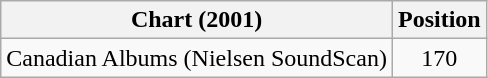<table class="wikitable plainrowheaders">
<tr>
<th>Chart (2001)</th>
<th>Position</th>
</tr>
<tr>
<td>Canadian Albums (Nielsen SoundScan)</td>
<td align="center">170</td>
</tr>
</table>
